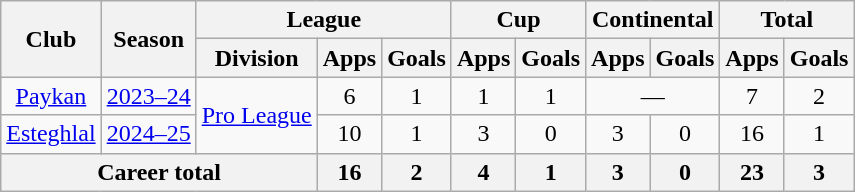<table class="wikitable" style="text-align:center">
<tr>
<th rowspan="2">Club</th>
<th rowspan="2">Season</th>
<th colspan="3">League</th>
<th colspan="2">Cup</th>
<th colspan="2">Continental</th>
<th colspan="2">Total</th>
</tr>
<tr>
<th>Division</th>
<th>Apps</th>
<th>Goals</th>
<th>Apps</th>
<th>Goals</th>
<th>Apps</th>
<th>Goals</th>
<th>Apps</th>
<th>Goals</th>
</tr>
<tr>
<td><a href='#'>Paykan</a></td>
<td><a href='#'>2023–24</a></td>
<td rowspan="2"><a href='#'>Pro League</a></td>
<td>6</td>
<td>1</td>
<td>1</td>
<td>1</td>
<td colspan="2">—</td>
<td>7</td>
<td>2</td>
</tr>
<tr>
<td><a href='#'>Esteghlal</a></td>
<td><a href='#'>2024–25</a></td>
<td>10</td>
<td>1</td>
<td>3</td>
<td>0</td>
<td>3</td>
<td>0</td>
<td>16</td>
<td>1</td>
</tr>
<tr>
<th colspan="3">Career total</th>
<th>16</th>
<th>2</th>
<th>4</th>
<th>1</th>
<th>3</th>
<th>0</th>
<th>23</th>
<th>3</th>
</tr>
</table>
